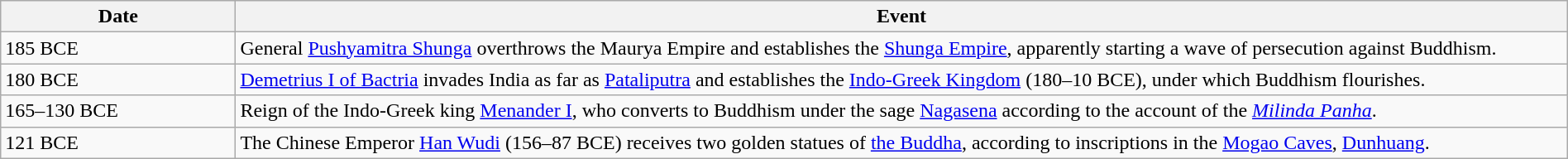<table class="wikitable" width="100%">
<tr>
<th style="width:15%">Date</th>
<th>Event</th>
</tr>
<tr>
<td>185 BCE</td>
<td>General <a href='#'>Pushyamitra Shunga</a> overthrows the Maurya Empire and establishes the <a href='#'>Shunga Empire</a>, apparently starting a wave of persecution against Buddhism.</td>
</tr>
<tr>
<td>180 BCE</td>
<td><a href='#'>Demetrius I of Bactria</a> invades India as far as <a href='#'>Pataliputra</a> and establishes the <a href='#'>Indo-Greek Kingdom</a> (180–10 BCE), under which Buddhism flourishes.</td>
</tr>
<tr>
<td>165–130 BCE</td>
<td>Reign of the Indo-Greek king <a href='#'>Menander I</a>, who converts to Buddhism under the sage <a href='#'>Nagasena</a> according to the account of the <em><a href='#'>Milinda Panha</a></em>.</td>
</tr>
<tr>
<td>121 BCE</td>
<td>The Chinese Emperor <a href='#'>Han Wudi</a> (156–87 BCE) receives two golden statues of <a href='#'>the Buddha</a>, according to inscriptions in the <a href='#'>Mogao Caves</a>, <a href='#'>Dunhuang</a>.</td>
</tr>
</table>
